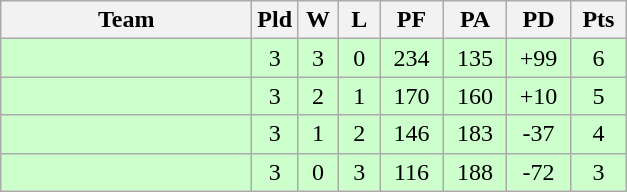<table class=wikitable style="text-align:center">
<tr>
<th width=160>Team</th>
<th width=20>Pld</th>
<th width=20>W</th>
<th width=20>L</th>
<th width=35>PF</th>
<th width=35>PA</th>
<th width=35>PD</th>
<th width=30>Pts</th>
</tr>
<tr align="center" bgcolor="#CCFFCC">
<td align=left></td>
<td>3</td>
<td>3</td>
<td>0</td>
<td>234</td>
<td>135</td>
<td>+99</td>
<td>6</td>
</tr>
<tr align="center" bgcolor="#CCFFCC">
<td align=left></td>
<td>3</td>
<td>2</td>
<td>1</td>
<td>170</td>
<td>160</td>
<td>+10</td>
<td>5</td>
</tr>
<tr align="center" bgcolor="#CCFFCC">
<td align=left></td>
<td>3</td>
<td>1</td>
<td>2</td>
<td>146</td>
<td>183</td>
<td>-37</td>
<td>4</td>
</tr>
<tr align="center" bgcolor="#CCFFCC">
<td align=left></td>
<td>3</td>
<td>0</td>
<td>3</td>
<td>116</td>
<td>188</td>
<td>-72</td>
<td>3</td>
</tr>
</table>
